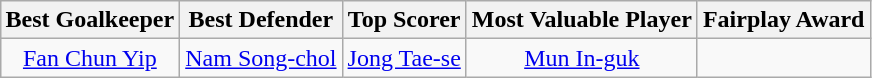<table class="wikitable" style="margin: 0 auto;">
<tr>
<th>Best Goalkeeper</th>
<th>Best Defender</th>
<th>Top Scorer</th>
<th>Most Valuable Player</th>
<th>Fairplay Award</th>
</tr>
<tr>
<td align=center> <a href='#'>Fan Chun Yip</a></td>
<td align=center> <a href='#'>Nam Song-chol</a></td>
<td align=center> <a href='#'>Jong Tae-se</a></td>
<td align=center> <a href='#'>Mun In-guk</a></td>
<td align=center></td>
</tr>
</table>
